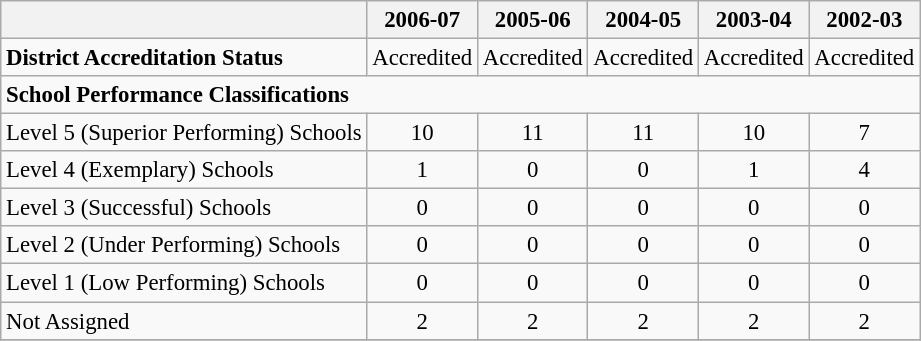<table class="wikitable" style="font-size: 95%;">
<tr>
<th></th>
<th>2006-07</th>
<th>2005-06</th>
<th>2004-05</th>
<th>2003-04</th>
<th>2002-03</th>
</tr>
<tr>
<td align="left"><strong>District Accreditation Status</strong></td>
<td align="center">Accredited</td>
<td align="center">Accredited</td>
<td align="center">Accredited</td>
<td align="center">Accredited</td>
<td align="center">Accredited</td>
</tr>
<tr>
<td align="left" colspan="6"><strong>School Performance Classifications</strong></td>
</tr>
<tr>
<td align="left">Level 5 (Superior Performing) Schools</td>
<td align="center">10</td>
<td align="center">11</td>
<td align="center">11</td>
<td align="center">10</td>
<td align="center">7</td>
</tr>
<tr>
<td align="left">Level 4 (Exemplary) Schools</td>
<td align="center">1</td>
<td align="center">0</td>
<td align="center">0</td>
<td align="center">1</td>
<td align="center">4</td>
</tr>
<tr>
<td align="left">Level 3 (Successful) Schools</td>
<td align="center">0</td>
<td align="center">0</td>
<td align="center">0</td>
<td align="center">0</td>
<td align="center">0</td>
</tr>
<tr>
<td align="left">Level 2 (Under Performing) Schools</td>
<td align="center">0</td>
<td align="center">0</td>
<td align="center">0</td>
<td align="center">0</td>
<td align="center">0</td>
</tr>
<tr>
<td align="left">Level 1 (Low Performing) Schools</td>
<td align="center">0</td>
<td align="center">0</td>
<td align="center">0</td>
<td align="center">0</td>
<td align="center">0</td>
</tr>
<tr>
<td align="left">Not Assigned</td>
<td align="center">2</td>
<td align="center">2</td>
<td align="center">2</td>
<td align="center">2</td>
<td align="center">2</td>
</tr>
<tr>
</tr>
</table>
